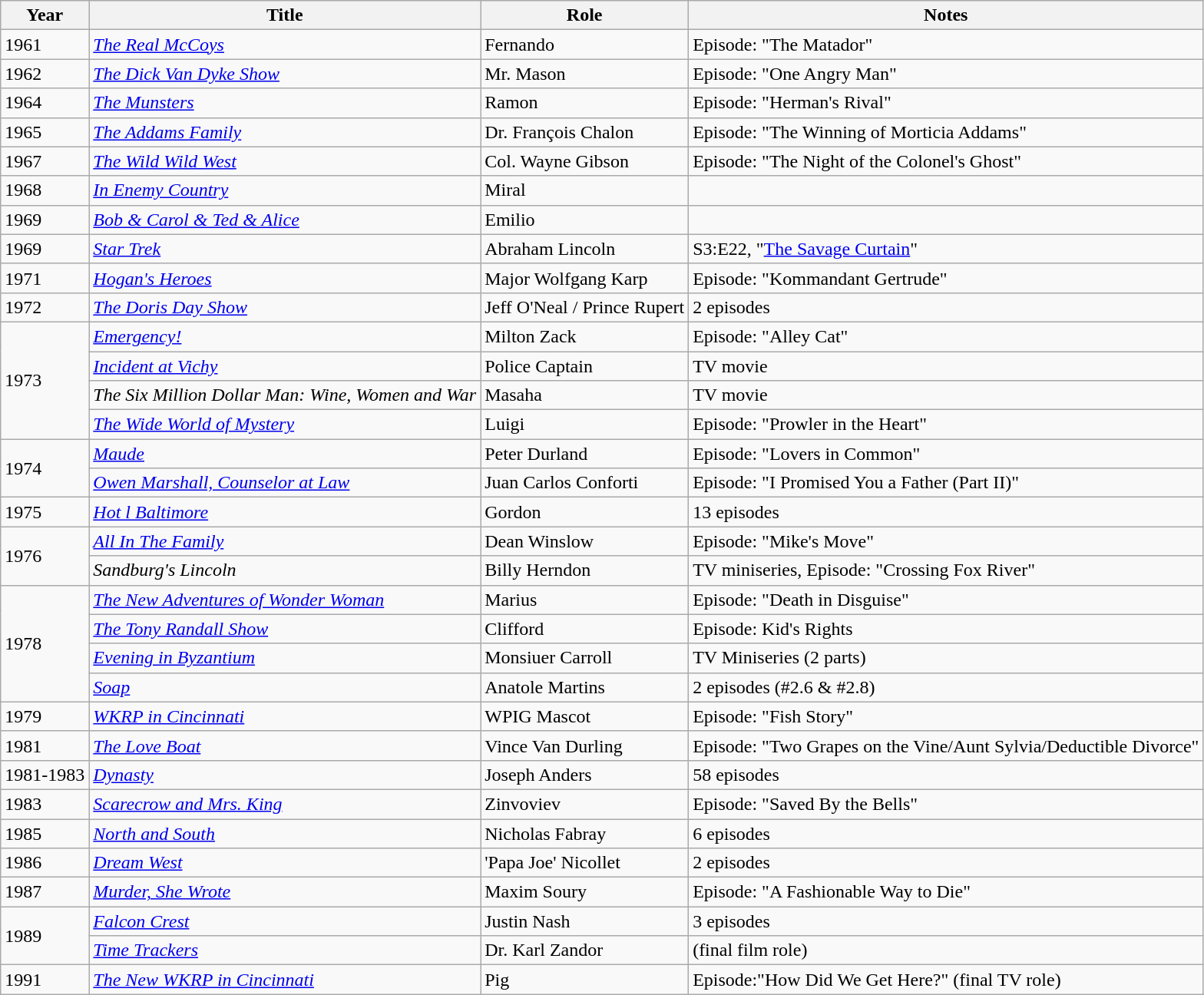<table class="wikitable">
<tr>
<th>Year</th>
<th>Title</th>
<th>Role</th>
<th>Notes</th>
</tr>
<tr>
<td>1961</td>
<td><em><a href='#'>The Real McCoys</a></em></td>
<td>Fernando</td>
<td>Episode: "The Matador"</td>
</tr>
<tr>
<td>1962</td>
<td><em><a href='#'>The Dick Van Dyke Show</a></em></td>
<td>Mr. Mason</td>
<td>Episode: "One Angry Man"</td>
</tr>
<tr>
<td>1964</td>
<td><em><a href='#'>The Munsters</a></em></td>
<td>Ramon</td>
<td>Episode: "Herman's Rival"</td>
</tr>
<tr>
<td>1965</td>
<td><a href='#'><em>The Addams Family</em></a></td>
<td>Dr. François Chalon</td>
<td>Episode: "The Winning of Morticia Addams"</td>
</tr>
<tr>
<td>1967</td>
<td><em><a href='#'>The Wild Wild West</a></em></td>
<td>Col. Wayne Gibson</td>
<td>Episode: "The Night of the Colonel's Ghost"</td>
</tr>
<tr>
<td>1968</td>
<td><em><a href='#'>In Enemy Country</a></em></td>
<td>Miral</td>
<td></td>
</tr>
<tr>
<td>1969</td>
<td><em><a href='#'>Bob & Carol & Ted & Alice</a></em></td>
<td>Emilio</td>
<td></td>
</tr>
<tr>
<td>1969</td>
<td><em><a href='#'>Star Trek</a></em></td>
<td>Abraham Lincoln</td>
<td>S3:E22, "<a href='#'>The Savage Curtain</a>"</td>
</tr>
<tr>
<td>1971</td>
<td><em><a href='#'>Hogan's Heroes</a></em></td>
<td>Major Wolfgang Karp</td>
<td>Episode: "Kommandant Gertrude"</td>
</tr>
<tr>
<td>1972</td>
<td><em><a href='#'>The Doris Day Show</a></em></td>
<td>Jeff O'Neal / Prince Rupert</td>
<td>2 episodes</td>
</tr>
<tr>
<td rowspan="4">1973</td>
<td><em><a href='#'>Emergency!</a></em></td>
<td>Milton Zack</td>
<td>Episode: "Alley Cat"</td>
</tr>
<tr>
<td><em><a href='#'>Incident at Vichy</a></em></td>
<td>Police Captain</td>
<td>TV movie</td>
</tr>
<tr>
<td><em>The Six Million Dollar Man: Wine, Women and War</em></td>
<td>Masaha</td>
<td>TV movie</td>
</tr>
<tr>
<td><em><a href='#'>The Wide World of Mystery</a></em></td>
<td>Luigi</td>
<td>Episode: "Prowler in the Heart"</td>
</tr>
<tr>
<td rowspan="2">1974</td>
<td><em><a href='#'>Maude</a></em></td>
<td>Peter Durland</td>
<td>Episode: "Lovers in Common"</td>
</tr>
<tr>
<td><em><a href='#'>Owen Marshall, Counselor at Law</a></em></td>
<td>Juan Carlos Conforti</td>
<td>Episode: "I Promised You a Father (Part II)"</td>
</tr>
<tr>
<td>1975</td>
<td><em><a href='#'>Hot l Baltimore</a></em></td>
<td>Gordon</td>
<td>13 episodes</td>
</tr>
<tr>
<td rowspan="2">1976</td>
<td><em><a href='#'>All In The Family</a></em></td>
<td>Dean Winslow</td>
<td>Episode: "Mike's Move"</td>
</tr>
<tr>
<td><em>Sandburg's Lincoln</em></td>
<td>Billy Herndon</td>
<td>TV miniseries, Episode: "Crossing Fox River"</td>
</tr>
<tr>
<td rowspan="4">1978</td>
<td><em><a href='#'>The New Adventures of Wonder Woman</a></em></td>
<td>Marius</td>
<td>Episode: "Death in Disguise"</td>
</tr>
<tr>
<td><em><a href='#'>The Tony Randall Show</a></em></td>
<td>Clifford</td>
<td>Episode: Kid's Rights</td>
</tr>
<tr>
<td><em><a href='#'>Evening in Byzantium</a></em></td>
<td>Monsiuer Carroll</td>
<td>TV Miniseries (2 parts)</td>
</tr>
<tr>
<td><em><a href='#'>Soap</a></em></td>
<td>Anatole Martins</td>
<td>2 episodes (#2.6 & #2.8)</td>
</tr>
<tr>
<td>1979</td>
<td><em><a href='#'>WKRP in Cincinnati</a></em></td>
<td>WPIG Mascot</td>
<td>Episode: "Fish Story"</td>
</tr>
<tr>
<td>1981</td>
<td><em><a href='#'>The Love Boat</a></em></td>
<td>Vince Van Durling</td>
<td>Episode: "Two Grapes on the Vine/Aunt Sylvia/Deductible Divorce"</td>
</tr>
<tr>
<td>1981-1983</td>
<td><em><a href='#'>Dynasty</a></em></td>
<td>Joseph Anders</td>
<td>58 episodes</td>
</tr>
<tr>
<td>1983</td>
<td><em><a href='#'>Scarecrow and Mrs. King</a></em></td>
<td>Zinvoviev</td>
<td>Episode: "Saved By the Bells"</td>
</tr>
<tr>
<td>1985</td>
<td><em><a href='#'>North and South</a></em></td>
<td>Nicholas Fabray</td>
<td>6 episodes</td>
</tr>
<tr>
<td>1986</td>
<td><em><a href='#'>Dream West</a></em></td>
<td>'Papa Joe' Nicollet</td>
<td>2 episodes</td>
</tr>
<tr>
<td>1987</td>
<td><em><a href='#'>Murder, She Wrote</a></em></td>
<td>Maxim Soury</td>
<td>Episode: "A Fashionable Way to Die"</td>
</tr>
<tr>
<td rowspan="2">1989</td>
<td><em><a href='#'>Falcon Crest</a></em></td>
<td>Justin Nash</td>
<td>3 episodes</td>
</tr>
<tr>
<td><em><a href='#'>Time Trackers</a></em></td>
<td>Dr. Karl Zandor</td>
<td>(final film role)</td>
</tr>
<tr>
<td>1991</td>
<td><em><a href='#'>The New WKRP in Cincinnati</a></em></td>
<td>Pig</td>
<td>Episode:"How Did We Get Here?" (final TV role)</td>
</tr>
</table>
